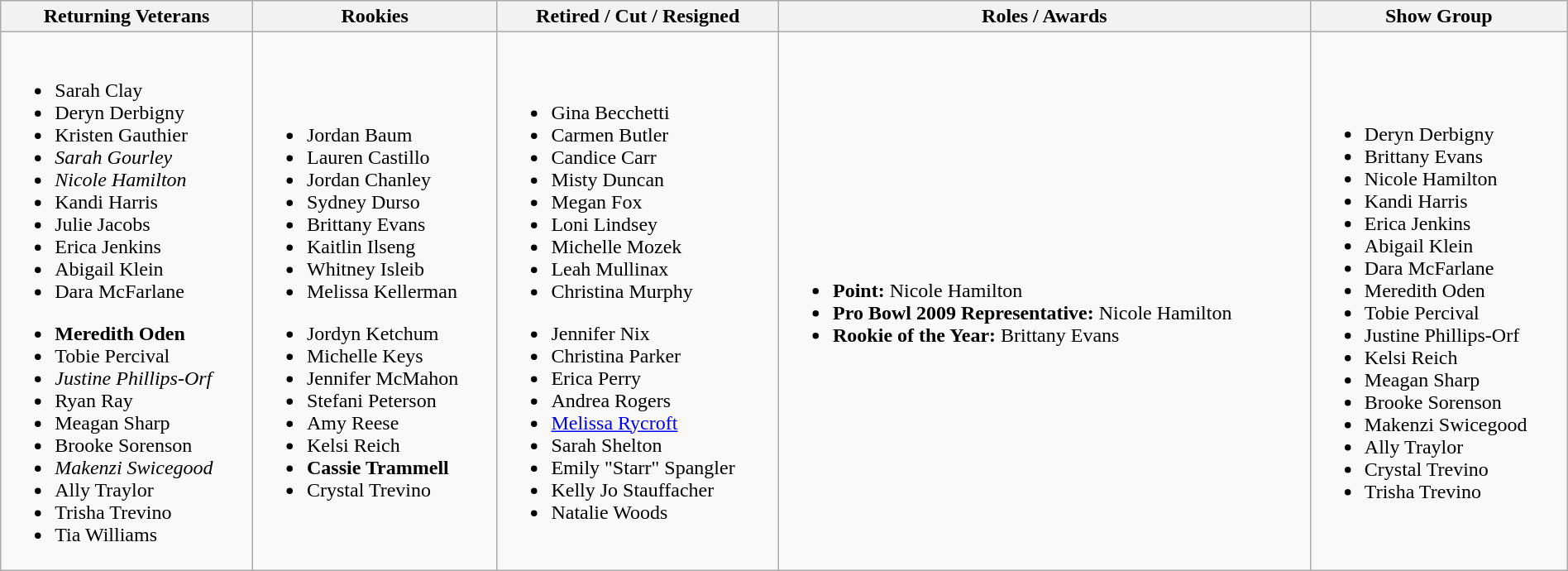<table class="wikitable" style="width:100%;">
<tr>
<th>Returning Veterans</th>
<th>Rookies</th>
<th>Retired / Cut / Resigned</th>
<th>Roles / Awards</th>
<th>Show Group</th>
</tr>
<tr>
<td><br><ul><li>Sarah Clay</li><li>Deryn Derbigny</li><li>Kristen Gauthier</li><li><em>Sarah Gourley</em></li><li><em>Nicole Hamilton</em></li><li>Kandi Harris</li><li>Julie Jacobs</li><li>Erica Jenkins</li><li>Abigail Klein</li><li>Dara McFarlane</li></ul><ul><li><strong>Meredith Oden</strong></li><li>Tobie Percival</li><li><em>Justine Phillips-Orf</em></li><li>Ryan Ray</li><li>Meagan Sharp</li><li>Brooke Sorenson</li><li><em>Makenzi Swicegood</em></li><li>Ally Traylor</li><li>Trisha Trevino</li><li>Tia Williams</li></ul></td>
<td><br><ul><li>Jordan Baum</li><li>Lauren Castillo</li><li>Jordan Chanley</li><li>Sydney Durso</li><li>Brittany Evans</li><li>Kaitlin Ilseng</li><li>Whitney Isleib</li><li>Melissa Kellerman</li></ul><ul><li>Jordyn Ketchum</li><li>Michelle Keys</li><li>Jennifer McMahon</li><li>Stefani Peterson</li><li>Amy Reese</li><li>Kelsi Reich</li><li><strong>Cassie Trammell</strong></li><li>Crystal Trevino</li></ul></td>
<td><br><ul><li>Gina Becchetti </li><li>Carmen Butler </li><li>Candice Carr </li><li>Misty Duncan </li><li>Megan Fox </li><li>Loni Lindsey </li><li>Michelle Mozek </li><li>Leah Mullinax </li><li>Christina Murphy </li></ul><ul><li>Jennifer Nix </li><li>Christina Parker </li><li>Erica Perry </li><li>Andrea Rogers </li><li><a href='#'>Melissa Rycroft</a> </li><li>Sarah Shelton </li><li>Emily "Starr" Spangler </li><li>Kelly Jo Stauffacher </li><li>Natalie Woods </li></ul></td>
<td><br><ul><li><strong>Point:</strong> Nicole Hamilton</li><li><strong>Pro Bowl 2009 Representative:</strong> Nicole Hamilton</li><li><strong>Rookie of the Year:</strong> Brittany Evans</li></ul></td>
<td><br><ul><li>Deryn Derbigny</li><li>Brittany Evans</li><li>Nicole Hamilton</li><li>Kandi Harris</li><li>Erica Jenkins</li><li>Abigail Klein</li><li>Dara McFarlane</li><li>Meredith Oden</li><li>Tobie Percival</li><li>Justine Phillips-Orf</li><li>Kelsi Reich</li><li>Meagan Sharp</li><li>Brooke Sorenson</li><li>Makenzi Swicegood</li><li>Ally Traylor</li><li>Crystal Trevino</li><li>Trisha Trevino</li></ul></td>
</tr>
</table>
